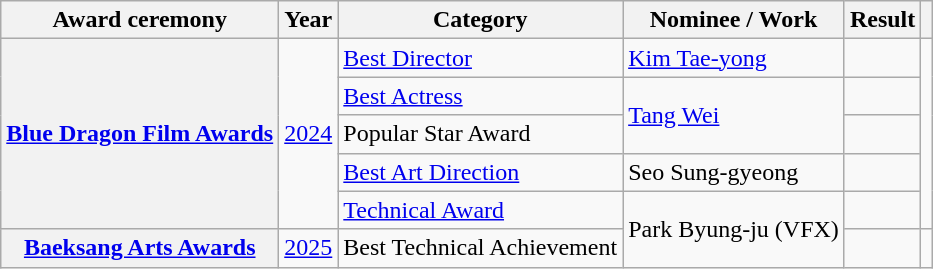<table class="wikitable plainrowheaders sortable">
<tr>
<th scope="col">Award ceremony</th>
<th scope="col">Year</th>
<th scope="col">Category </th>
<th scope="col">Nominee / Work </th>
<th scope="col">Result</th>
<th scope="col" class="unsortable"></th>
</tr>
<tr>
<th scope="row" rowspan="5"><a href='#'>Blue Dragon Film Awards</a></th>
<td rowspan="5" style="text-align:center"><a href='#'>2024</a></td>
<td><a href='#'>Best Director</a></td>
<td><a href='#'>Kim Tae-yong</a></td>
<td></td>
<td rowspan="5" style="text-align:center"></td>
</tr>
<tr>
<td><a href='#'>Best Actress</a></td>
<td rowspan="2"><a href='#'>Tang Wei</a></td>
<td></td>
</tr>
<tr>
<td>Popular Star Award</td>
<td></td>
</tr>
<tr>
<td><a href='#'>Best Art Direction</a></td>
<td>Seo Sung-gyeong</td>
<td></td>
</tr>
<tr>
<td><a href='#'>Technical Award</a></td>
<td rowspan="2">Park Byung-ju (VFX)</td>
<td></td>
</tr>
<tr>
<th scope="row"><a href='#'>Baeksang Arts Awards</a></th>
<td style="text-align:center"><a href='#'>2025</a></td>
<td>Best Technical Achievement</td>
<td></td>
<td style="text-align:center"></td>
</tr>
</table>
